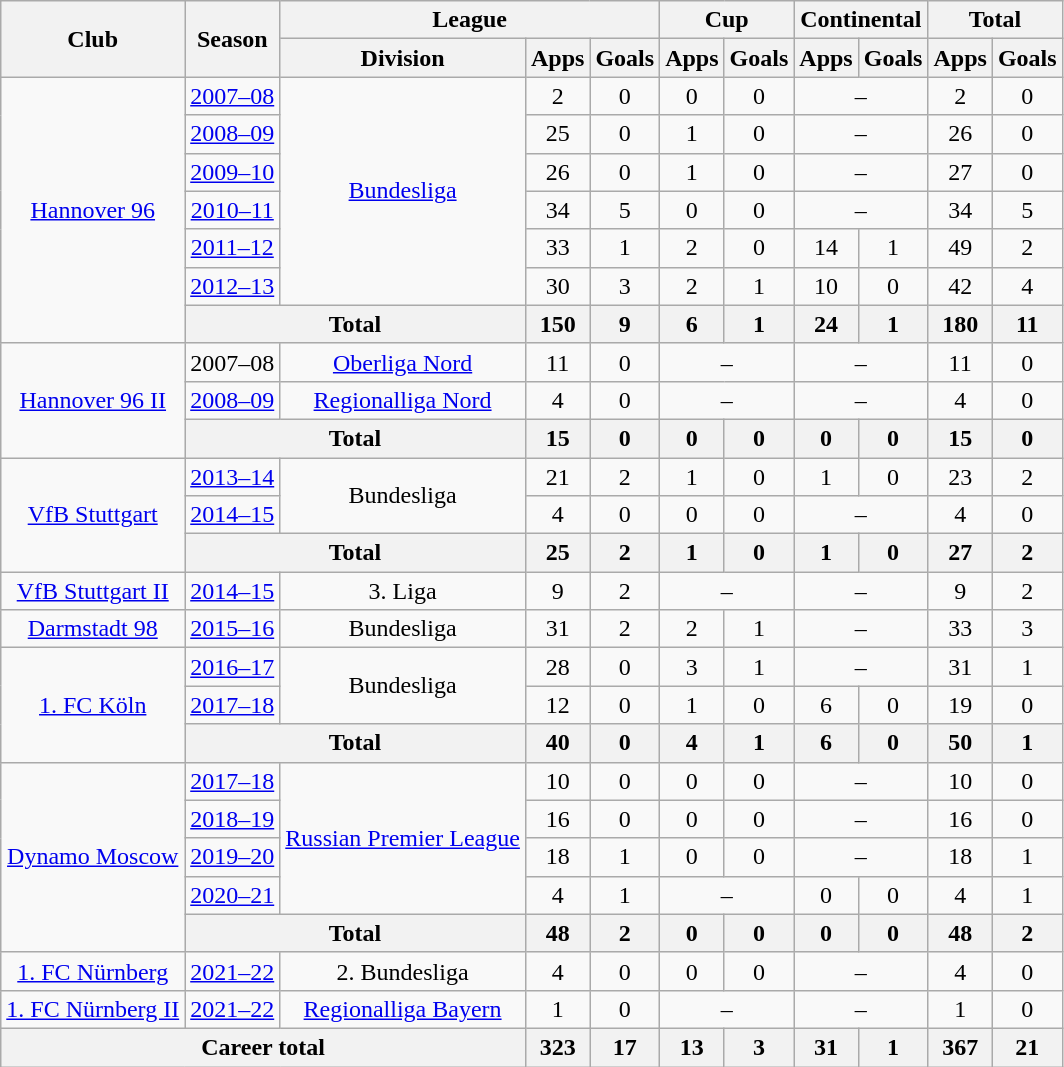<table class="wikitable" style="text-align:center">
<tr>
<th rowspan="2">Club</th>
<th rowspan="2">Season</th>
<th colspan="3">League</th>
<th colspan="2">Cup</th>
<th colspan="2">Continental</th>
<th colspan="2">Total</th>
</tr>
<tr>
<th>Division</th>
<th>Apps</th>
<th>Goals</th>
<th>Apps</th>
<th>Goals</th>
<th>Apps</th>
<th>Goals</th>
<th>Apps</th>
<th>Goals</th>
</tr>
<tr>
<td rowspan="7"><a href='#'>Hannover 96</a></td>
<td><a href='#'>2007–08</a></td>
<td rowspan="6"><a href='#'>Bundesliga</a></td>
<td>2</td>
<td>0</td>
<td>0</td>
<td>0</td>
<td colspan="2">–</td>
<td>2</td>
<td>0</td>
</tr>
<tr>
<td><a href='#'>2008–09</a></td>
<td>25</td>
<td>0</td>
<td>1</td>
<td>0</td>
<td colspan="2">–</td>
<td>26</td>
<td>0</td>
</tr>
<tr>
<td><a href='#'>2009–10</a></td>
<td>26</td>
<td>0</td>
<td>1</td>
<td>0</td>
<td colspan="2">–</td>
<td>27</td>
<td>0</td>
</tr>
<tr>
<td><a href='#'>2010–11</a></td>
<td>34</td>
<td>5</td>
<td>0</td>
<td>0</td>
<td colspan="2">–</td>
<td>34</td>
<td>5</td>
</tr>
<tr>
<td><a href='#'>2011–12</a></td>
<td>33</td>
<td>1</td>
<td>2</td>
<td>0</td>
<td>14</td>
<td>1</td>
<td>49</td>
<td>2</td>
</tr>
<tr>
<td><a href='#'>2012–13</a></td>
<td>30</td>
<td>3</td>
<td>2</td>
<td>1</td>
<td>10</td>
<td>0</td>
<td>42</td>
<td>4</td>
</tr>
<tr>
<th colspan="2">Total</th>
<th>150</th>
<th>9</th>
<th>6</th>
<th>1</th>
<th>24</th>
<th>1</th>
<th>180</th>
<th>11</th>
</tr>
<tr>
<td rowspan="3"><a href='#'>Hannover 96 II</a></td>
<td>2007–08</td>
<td><a href='#'>Oberliga Nord</a></td>
<td>11</td>
<td>0</td>
<td colspan="2">–</td>
<td colspan="2">–</td>
<td>11</td>
<td>0</td>
</tr>
<tr>
<td><a href='#'>2008–09</a></td>
<td><a href='#'>Regionalliga Nord</a></td>
<td>4</td>
<td>0</td>
<td colspan="2">–</td>
<td colspan="2">–</td>
<td>4</td>
<td>0</td>
</tr>
<tr>
<th colspan="2">Total</th>
<th>15</th>
<th>0</th>
<th>0</th>
<th>0</th>
<th>0</th>
<th>0</th>
<th>15</th>
<th>0</th>
</tr>
<tr>
<td rowspan="3"><a href='#'>VfB Stuttgart</a></td>
<td><a href='#'>2013–14</a></td>
<td rowspan="2">Bundesliga</td>
<td>21</td>
<td>2</td>
<td>1</td>
<td>0</td>
<td>1</td>
<td>0</td>
<td>23</td>
<td>2</td>
</tr>
<tr>
<td><a href='#'>2014–15</a></td>
<td>4</td>
<td>0</td>
<td>0</td>
<td>0</td>
<td colspan="2">–</td>
<td>4</td>
<td>0</td>
</tr>
<tr>
<th colspan="2">Total</th>
<th>25</th>
<th>2</th>
<th>1</th>
<th>0</th>
<th>1</th>
<th>0</th>
<th>27</th>
<th>2</th>
</tr>
<tr>
<td><a href='#'>VfB Stuttgart II</a></td>
<td><a href='#'>2014–15</a></td>
<td>3. Liga</td>
<td>9</td>
<td>2</td>
<td colspan="2">–</td>
<td colspan="2">–</td>
<td>9</td>
<td>2</td>
</tr>
<tr>
<td><a href='#'>Darmstadt 98</a></td>
<td><a href='#'>2015–16</a></td>
<td>Bundesliga</td>
<td>31</td>
<td>2</td>
<td>2</td>
<td>1</td>
<td colspan="2">–</td>
<td>33</td>
<td>3</td>
</tr>
<tr>
<td rowspan="3"><a href='#'>1. FC Köln</a></td>
<td><a href='#'>2016–17</a></td>
<td rowspan="2">Bundesliga</td>
<td>28</td>
<td>0</td>
<td>3</td>
<td>1</td>
<td colspan="2">–</td>
<td>31</td>
<td>1</td>
</tr>
<tr>
<td><a href='#'>2017–18</a></td>
<td>12</td>
<td>0</td>
<td>1</td>
<td>0</td>
<td>6</td>
<td>0</td>
<td>19</td>
<td>0</td>
</tr>
<tr>
<th colspan="2">Total</th>
<th>40</th>
<th>0</th>
<th>4</th>
<th>1</th>
<th>6</th>
<th>0</th>
<th>50</th>
<th>1</th>
</tr>
<tr>
<td rowspan="5"><a href='#'>Dynamo Moscow</a></td>
<td><a href='#'>2017–18</a></td>
<td rowspan="4"><a href='#'>Russian Premier League</a></td>
<td>10</td>
<td>0</td>
<td>0</td>
<td>0</td>
<td colspan="2">–</td>
<td>10</td>
<td>0</td>
</tr>
<tr>
<td><a href='#'>2018–19</a></td>
<td>16</td>
<td>0</td>
<td>0</td>
<td>0</td>
<td colspan="2">–</td>
<td>16</td>
<td>0</td>
</tr>
<tr>
<td><a href='#'>2019–20</a></td>
<td>18</td>
<td>1</td>
<td>0</td>
<td>0</td>
<td colspan="2">–</td>
<td>18</td>
<td>1</td>
</tr>
<tr>
<td><a href='#'>2020–21</a></td>
<td>4</td>
<td>1</td>
<td colspan="2">–</td>
<td>0</td>
<td>0</td>
<td>4</td>
<td>1</td>
</tr>
<tr>
<th colspan="2">Total</th>
<th>48</th>
<th>2</th>
<th>0</th>
<th>0</th>
<th>0</th>
<th>0</th>
<th>48</th>
<th>2</th>
</tr>
<tr>
<td><a href='#'>1. FC Nürnberg</a></td>
<td><a href='#'>2021–22</a></td>
<td>2. Bundesliga</td>
<td>4</td>
<td>0</td>
<td>0</td>
<td>0</td>
<td colspan="2">–</td>
<td>4</td>
<td>0</td>
</tr>
<tr>
<td><a href='#'>1. FC Nürnberg II</a></td>
<td><a href='#'>2021–22</a></td>
<td><a href='#'>Regionalliga Bayern</a></td>
<td>1</td>
<td>0</td>
<td colspan="2">–</td>
<td colspan="2">–</td>
<td>1</td>
<td>0</td>
</tr>
<tr>
<th colspan="3">Career total</th>
<th>323</th>
<th>17</th>
<th>13</th>
<th>3</th>
<th>31</th>
<th>1</th>
<th>367</th>
<th>21</th>
</tr>
</table>
